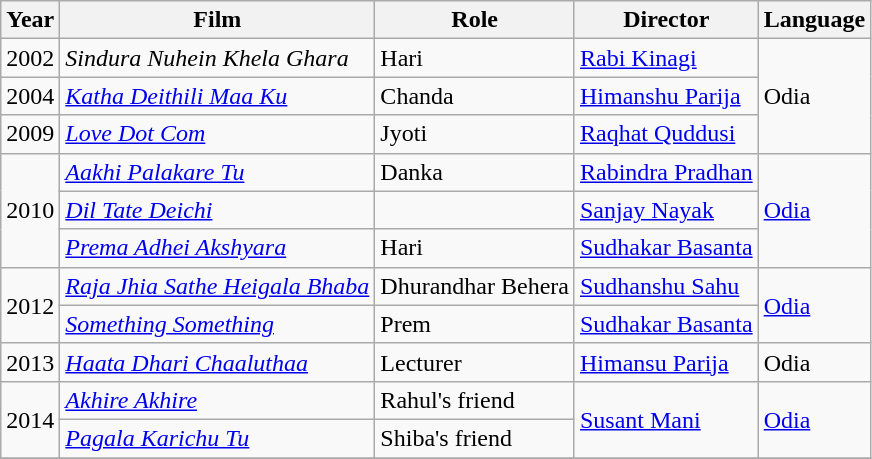<table class="wikitable sortable">
<tr>
<th>Year</th>
<th>Film</th>
<th>Role</th>
<th>Director</th>
<th>Language</th>
</tr>
<tr>
<td>2002</td>
<td><em>Sindura Nuhein Khela Ghara</em></td>
<td>Hari</td>
<td><a href='#'>Rabi Kinagi</a></td>
<td rowspan="3">Odia</td>
</tr>
<tr>
<td>2004</td>
<td><em><a href='#'>Katha Deithili Maa Ku</a></em></td>
<td>Chanda</td>
<td><a href='#'>Himanshu Parija</a></td>
</tr>
<tr>
<td>2009</td>
<td><em><a href='#'>Love Dot Com</a></em></td>
<td>Jyoti</td>
<td><a href='#'>Raqhat Quddusi</a></td>
</tr>
<tr>
<td rowspan="3">2010</td>
<td><em><a href='#'>Aakhi Palakare Tu</a></em></td>
<td>Danka</td>
<td><a href='#'>Rabindra Pradhan</a></td>
<td rowspan="3"><a href='#'>Odia</a></td>
</tr>
<tr>
<td><em><a href='#'>Dil Tate Deichi</a></em></td>
<td></td>
<td><a href='#'>Sanjay Nayak</a></td>
</tr>
<tr>
<td><em><a href='#'>Prema Adhei Akshyara</a></em></td>
<td>Hari</td>
<td><a href='#'>Sudhakar Basanta</a></td>
</tr>
<tr>
<td rowspan="2">2012</td>
<td><em><a href='#'>Raja Jhia Sathe Heigala Bhaba</a></em></td>
<td>Dhurandhar Behera</td>
<td><a href='#'>Sudhanshu Sahu</a></td>
<td rowspan="2"><a href='#'>Odia</a></td>
</tr>
<tr>
<td><em><a href='#'>Something Something</a></em></td>
<td>Prem</td>
<td><a href='#'>Sudhakar Basanta</a></td>
</tr>
<tr>
<td>2013</td>
<td><em><a href='#'>Haata Dhari Chaaluthaa</a></em></td>
<td>Lecturer</td>
<td><a href='#'>Himansu Parija</a></td>
<td rowspan="1">Odia</td>
</tr>
<tr>
<td rowspan="2">2014</td>
<td><em><a href='#'>Akhire Akhire</a></em></td>
<td>Rahul's friend</td>
<td rowspan="2"><a href='#'>Susant Mani</a></td>
<td rowspan="2"><a href='#'>Odia</a></td>
</tr>
<tr>
<td><em><a href='#'>Pagala Karichu Tu</a></em></td>
<td>Shiba's friend</td>
</tr>
<tr>
</tr>
</table>
